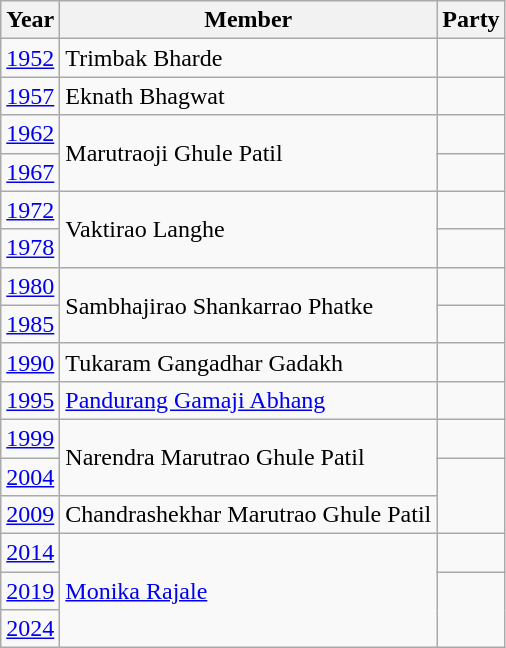<table class="wikitable">
<tr>
<th>Year</th>
<th>Member</th>
<th colspan="2">Party</th>
</tr>
<tr>
<td><a href='#'>1952</a></td>
<td>Trimbak Bharde</td>
<td></td>
</tr>
<tr>
<td><a href='#'>1957</a></td>
<td>Eknath Bhagwat</td>
<td></td>
</tr>
<tr>
<td><a href='#'>1962</a></td>
<td rowspan="2">Marutraoji Ghule Patil</td>
<td></td>
</tr>
<tr>
<td><a href='#'>1967</a></td>
</tr>
<tr>
<td><a href='#'>1972</a></td>
<td rowspan="2">Vaktirao Langhe</td>
<td></td>
</tr>
<tr>
<td><a href='#'>1978</a></td>
</tr>
<tr>
<td><a href='#'>1980</a></td>
<td rowspan="2">Sambhajirao Shankarrao Phatke</td>
<td></td>
</tr>
<tr>
<td><a href='#'>1985</a></td>
<td></td>
</tr>
<tr>
<td><a href='#'>1990</a></td>
<td>Tukaram Gangadhar Gadakh</td>
<td></td>
</tr>
<tr>
<td><a href='#'>1995</a></td>
<td><a href='#'>Pandurang Gamaji Abhang</a></td>
<td></td>
</tr>
<tr>
<td><a href='#'>1999</a></td>
<td rowspan="2">Narendra Marutrao Ghule Patil</td>
<td></td>
</tr>
<tr>
<td><a href='#'>2004</a></td>
</tr>
<tr>
<td><a href='#'>2009</a></td>
<td>Chandrashekhar Marutrao Ghule Patil</td>
</tr>
<tr>
<td><a href='#'>2014</a></td>
<td rowspan="3"><a href='#'>Monika Rajale</a></td>
<td></td>
</tr>
<tr>
<td><a href='#'>2019</a></td>
</tr>
<tr>
<td><a href='#'>2024</a></td>
</tr>
</table>
